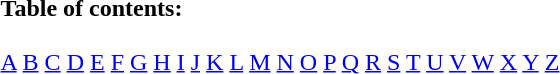<table border="0" id="toc" style="margin: 0 auto;" align="center">
<tr>
<td><strong>Table of contents:</strong><br><br><a href='#'>A</a> <a href='#'>B</a> <a href='#'>C</a> <a href='#'>D</a> <a href='#'>E</a> <a href='#'>F</a> <a href='#'>G</a> <a href='#'>H</a> <a href='#'>I</a> <a href='#'>J</a> <a href='#'>K</a> <a href='#'>L</a> <a href='#'>M</a> <a href='#'>N</a> <a href='#'>O</a> <a href='#'>P</a> <a href='#'>Q</a> <a href='#'>R</a> <a href='#'>S</a> <a href='#'>T</a> <a href='#'>U</a> <a href='#'>V</a> <a href='#'>W</a> <a href='#'>X</a> <a href='#'>Y</a> <a href='#'>Z</a><br></td>
</tr>
</table>
